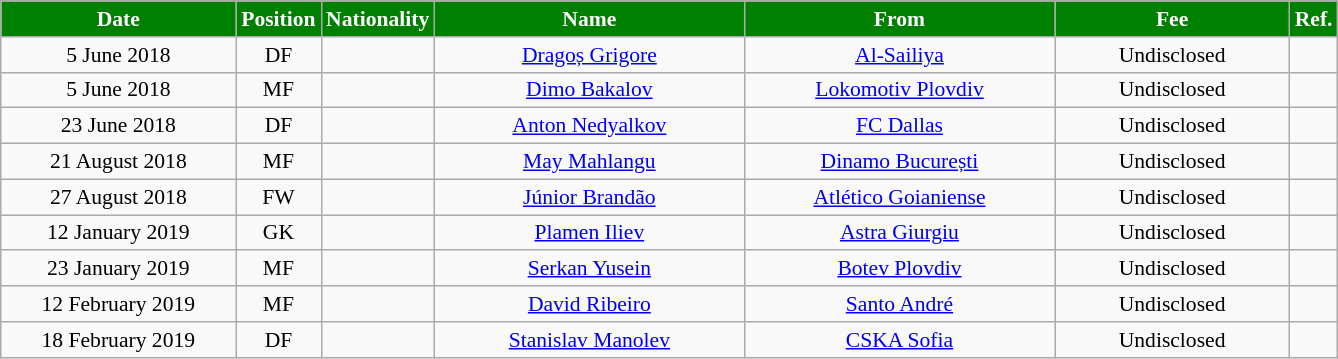<table class="wikitable"  style="text-align:center; font-size:90%; ">
<tr>
<th style="background:green; color:white; width:150px;">Date</th>
<th style="background:green; color:white; width:50px;">Position</th>
<th style="background:green; color:white; width:50px;">Nationality</th>
<th style="background:green; color:white; width:200px;">Name</th>
<th style="background:green; color:white; width:200px;">From</th>
<th style="background:green; color:white; width:150px;">Fee</th>
<th style="background:green; color:white; width:25px;">Ref.</th>
</tr>
<tr>
<td>5 June 2018</td>
<td>DF</td>
<td></td>
<td><a href='#'>Dragoș Grigore</a></td>
<td><a href='#'>Al-Sailiya</a></td>
<td>Undisclosed</td>
<td></td>
</tr>
<tr>
<td>5 June 2018</td>
<td>MF</td>
<td></td>
<td><a href='#'>Dimo Bakalov</a></td>
<td><a href='#'>Lokomotiv Plovdiv</a></td>
<td>Undisclosed</td>
<td></td>
</tr>
<tr>
<td>23 June 2018</td>
<td>DF</td>
<td></td>
<td><a href='#'>Anton Nedyalkov</a></td>
<td><a href='#'>FC Dallas</a></td>
<td>Undisclosed</td>
<td></td>
</tr>
<tr>
<td>21 August 2018</td>
<td>MF</td>
<td></td>
<td><a href='#'>May Mahlangu</a></td>
<td><a href='#'>Dinamo București</a></td>
<td>Undisclosed</td>
<td></td>
</tr>
<tr>
<td>27 August 2018</td>
<td>FW</td>
<td></td>
<td><a href='#'>Júnior Brandão</a></td>
<td><a href='#'>Atlético Goianiense</a></td>
<td>Undisclosed</td>
<td></td>
</tr>
<tr>
<td>12 January 2019</td>
<td>GK</td>
<td></td>
<td><a href='#'>Plamen Iliev</a></td>
<td><a href='#'>Astra Giurgiu</a></td>
<td>Undisclosed</td>
<td></td>
</tr>
<tr>
<td>23 January 2019</td>
<td>MF</td>
<td></td>
<td><a href='#'>Serkan Yusein</a></td>
<td><a href='#'>Botev Plovdiv</a></td>
<td>Undisclosed</td>
<td></td>
</tr>
<tr>
<td>12 February 2019</td>
<td>MF</td>
<td></td>
<td><a href='#'>David Ribeiro</a></td>
<td><a href='#'>Santo André</a></td>
<td>Undisclosed</td>
<td></td>
</tr>
<tr>
<td>18 February 2019</td>
<td>DF</td>
<td></td>
<td><a href='#'>Stanislav Manolev</a></td>
<td><a href='#'>CSKA Sofia</a></td>
<td>Undisclosed</td>
<td></td>
</tr>
</table>
